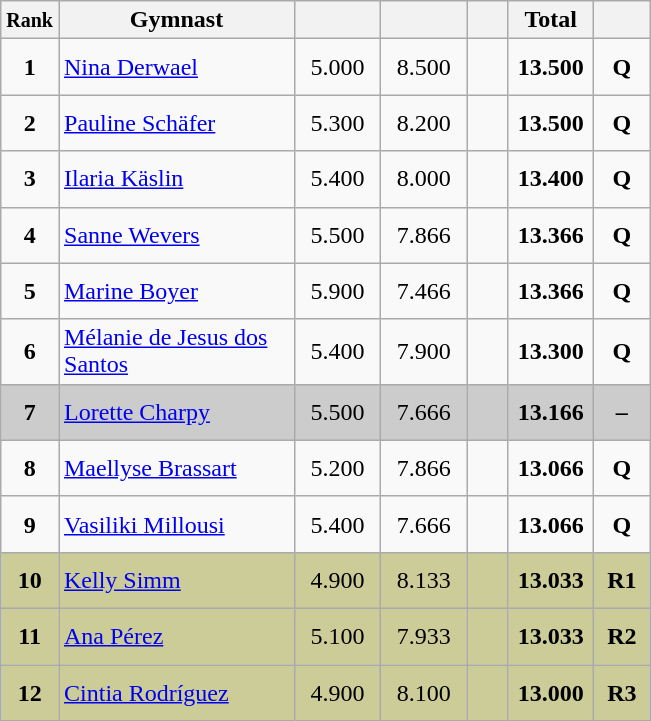<table style="text-align:center;" class="wikitable sortable">
<tr>
<th scope="col" style="width:15px;"><small>Rank</small></th>
<th scope="col" style="width:150px;">Gymnast</th>
<th scope="col" style="width:50px;"><small></small></th>
<th scope="col" style="width:50px;"><small></small></th>
<th scope="col" style="width:20px;"><small></small></th>
<th scope="col" style="width:50px;">Total</th>
<th scope="col" style="width:30px;"><small></small></th>
</tr>
<tr>
<td scope="row" style="text-align:center"><strong>1</strong></td>
<td style="height:30px; text-align:left;"> <a href='#'>Nina Derwael</a></td>
<td>5.000</td>
<td>8.500</td>
<td></td>
<td><strong>13.500</strong></td>
<td><strong>Q</strong></td>
</tr>
<tr>
<td scope="row" style="text-align:center"><strong>2</strong></td>
<td style="height:30px; text-align:left;"> <a href='#'>Pauline Schäfer</a></td>
<td>5.300</td>
<td>8.200</td>
<td></td>
<td><strong>13.500</strong></td>
<td><strong>Q</strong></td>
</tr>
<tr>
<td scope="row" style="text-align:center"><strong>3</strong></td>
<td style="height:30px; text-align:left;"> <a href='#'>Ilaria Käslin</a></td>
<td>5.400</td>
<td>8.000</td>
<td></td>
<td><strong>13.400</strong></td>
<td><strong>Q</strong></td>
</tr>
<tr>
<td scope="row" style="text-align:center"><strong>4</strong></td>
<td style="height:30px; text-align:left;"> <a href='#'>Sanne Wevers</a></td>
<td>5.500</td>
<td>7.866</td>
<td></td>
<td><strong>13.366</strong></td>
<td><strong>Q</strong></td>
</tr>
<tr>
<td scope="row" style="text-align:center"><strong>5</strong></td>
<td style="height:30px; text-align:left;"> <a href='#'>Marine Boyer</a></td>
<td>5.900</td>
<td>7.466</td>
<td></td>
<td><strong>13.366</strong></td>
<td><strong>Q</strong></td>
</tr>
<tr>
<td scope="row" style="text-align:center"><strong>6</strong></td>
<td style="height:30px; text-align:left;"> <a href='#'>Mélanie de Jesus dos Santos</a></td>
<td>5.400</td>
<td>7.900</td>
<td></td>
<td><strong>13.300</strong></td>
<td><strong>Q</strong></td>
</tr>
<tr style="background:#cccccc;">
<td scope="row" style="text-align:center"><strong>7</strong></td>
<td style="height:30px; text-align:left;"> <a href='#'>Lorette Charpy</a></td>
<td>5.500</td>
<td>7.666</td>
<td></td>
<td><strong>13.166</strong></td>
<td><strong>–</strong></td>
</tr>
<tr>
<td scope="row" style="text-align:center"><strong>8</strong></td>
<td style="height:30px; text-align:left;"> <a href='#'>Maellyse Brassart</a></td>
<td>5.200</td>
<td>7.866</td>
<td></td>
<td><strong>13.066</strong></td>
<td><strong>Q</strong></td>
</tr>
<tr>
<td scope="row" style="text-align:center"><strong>9</strong></td>
<td style="height:30px; text-align:left;"> <a href='#'>Vasiliki Millousi</a></td>
<td>5.400</td>
<td>7.666</td>
<td></td>
<td><strong>13.066</strong></td>
<td><strong>Q</strong></td>
</tr>
<tr style="background:#cccc99;">
<td scope="row" style="text-align:center"><strong>10</strong></td>
<td style="height:30px; text-align:left;"> <a href='#'>Kelly Simm</a></td>
<td>4.900</td>
<td>8.133</td>
<td></td>
<td><strong>13.033</strong></td>
<td><strong>R1</strong></td>
</tr>
<tr style="background:#cccc99;">
<td scope="row" style="text-align:center"><strong>11</strong></td>
<td style="height:30px; text-align:left;"> <a href='#'>Ana Pérez</a></td>
<td>5.100</td>
<td>7.933</td>
<td></td>
<td><strong>13.033</strong></td>
<td><strong>R2</strong></td>
</tr>
<tr style="background:#cccc99;">
<td scope="row" style="text-align:center"><strong>12</strong></td>
<td style="height:30px; text-align:left;"> <a href='#'>Cintia Rodríguez</a></td>
<td>4.900</td>
<td>8.100</td>
<td></td>
<td><strong>13.000</strong></td>
<td><strong>R3</strong></td>
</tr>
</table>
